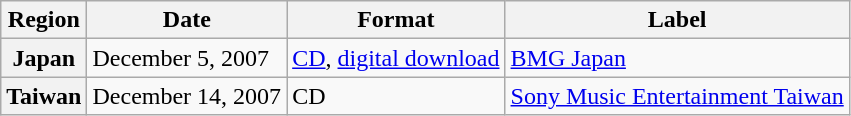<table class="wikitable plainrowheaders">
<tr>
<th scope="col">Region</th>
<th scope="col">Date</th>
<th scope="col">Format</th>
<th scope="col">Label</th>
</tr>
<tr>
<th scope="row">Japan</th>
<td>December 5, 2007</td>
<td><a href='#'>CD</a>, <a href='#'>digital download</a></td>
<td><a href='#'>BMG Japan</a></td>
</tr>
<tr>
<th scope="row">Taiwan</th>
<td>December 14, 2007</td>
<td>CD</td>
<td><a href='#'>Sony Music Entertainment Taiwan</a></td>
</tr>
</table>
